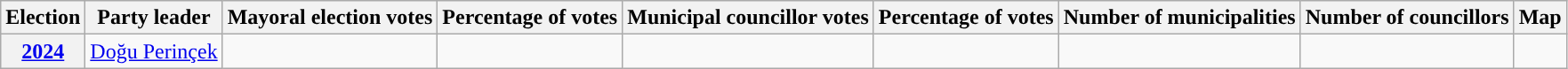<table class="wikitable" style="text-align: center; border:none">
<tr>
<th>Election</th>
<th>Party leader</th>
<th>Mayoral election votes</th>
<th>Percentage of votes</th>
<th>Municipal councillor votes</th>
<th>Percentage of votes</th>
<th>Number of municipalities</th>
<th>Number of councillors</th>
<th>Map</th>
</tr>
<tr>
<th><strong><a href='#'>2024</a></strong></th>
<td><a href='#'>Doğu Perinçek</a></td>
<td></td>
<td></td>
<td></td>
<td></td>
<td></td>
<td></td>
<td></td>
</tr>
<tr>
</tr>
</table>
